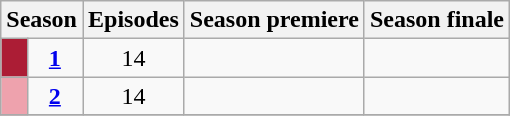<table class="wikitable">
<tr>
<th colspan="2">Season</th>
<th>Episodes</th>
<th>Season premiere</th>
<th>Season finale</th>
</tr>
<tr>
<td style="background:#AC1D35; height:5px;"></td>
<td style="text-align:center;"><strong><a href='#'>1</a></strong></td>
<td style="text-align:center;">14</td>
<td style="text-align:center;"></td>
<td style="text-align:center;"></td>
</tr>
<tr>
<td style="background:#EEA2AD; height:5px;"></td>
<td style="text-align:center;"><strong><a href='#'>2</a></strong></td>
<td style="text-align:center;">14</td>
<td style="text-align:center;"></td>
<td style="text-align:center;"></td>
</tr>
<tr>
</tr>
</table>
